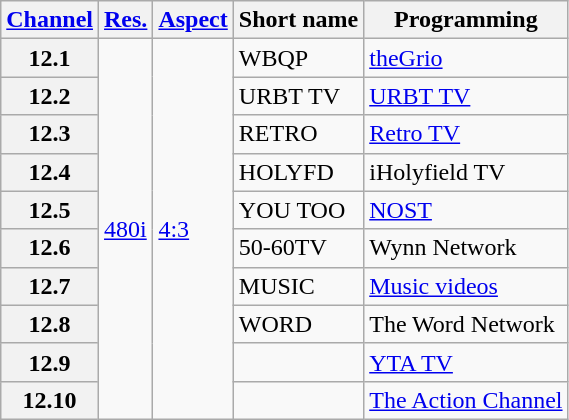<table class="wikitable">
<tr>
<th scope = "col"><a href='#'>Channel</a></th>
<th scope = "col"><a href='#'>Res.</a></th>
<th scope = "col"><a href='#'>Aspect</a></th>
<th scope = "col">Short name</th>
<th scope = "col">Programming</th>
</tr>
<tr>
<th scope = "row">12.1</th>
<td rowspan=10><a href='#'>480i</a></td>
<td rowspan=10><a href='#'>4:3</a></td>
<td>WBQP</td>
<td><a href='#'>theGrio</a></td>
</tr>
<tr>
<th scope = "row">12.2</th>
<td>URBT TV</td>
<td><a href='#'>URBT TV</a></td>
</tr>
<tr>
<th scope = "row">12.3</th>
<td>RETRO</td>
<td><a href='#'>Retro TV</a></td>
</tr>
<tr>
<th scope = "row">12.4</th>
<td>HOLYFD</td>
<td>iHolyfield TV</td>
</tr>
<tr>
<th scope = "row">12.5</th>
<td>YOU TOO</td>
<td><a href='#'>NOST</a></td>
</tr>
<tr>
<th scope = "row">12.6</th>
<td>50-60TV</td>
<td>Wynn Network</td>
</tr>
<tr>
<th scope = "row">12.7</th>
<td>MUSIC</td>
<td><a href='#'>Music videos</a></td>
</tr>
<tr>
<th scope = "row">12.8</th>
<td>WORD</td>
<td>The Word Network</td>
</tr>
<tr>
<th scope = "row">12.9</th>
<td></td>
<td><a href='#'>YTA TV</a></td>
</tr>
<tr>
<th scope = "row">12.10</th>
<td></td>
<td><a href='#'>The Action Channel</a></td>
</tr>
</table>
